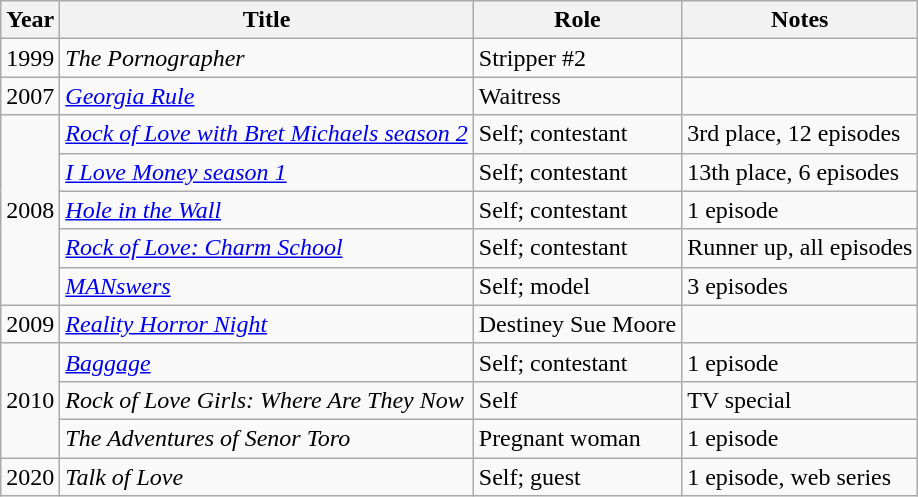<table class="wikitable">
<tr>
<th>Year</th>
<th>Title</th>
<th>Role</th>
<th>Notes</th>
</tr>
<tr>
<td>1999</td>
<td><em>The Pornographer</em></td>
<td>Stripper #2</td>
<td></td>
</tr>
<tr>
<td>2007</td>
<td><em><a href='#'>Georgia Rule</a></em></td>
<td>Waitress</td>
<td></td>
</tr>
<tr>
<td rowspan="5">2008</td>
<td><em><a href='#'>Rock of Love with Bret Michaels season 2</a></em></td>
<td>Self; contestant</td>
<td>3rd place, 12 episodes</td>
</tr>
<tr>
<td><em><a href='#'>I Love Money season 1</a></em></td>
<td>Self; contestant</td>
<td>13th place, 6 episodes</td>
</tr>
<tr>
<td><em><a href='#'>Hole in the Wall</a></em></td>
<td>Self; contestant</td>
<td>1 episode</td>
</tr>
<tr>
<td><em><a href='#'>Rock of Love: Charm School</a></em></td>
<td>Self; contestant</td>
<td>Runner up, all episodes</td>
</tr>
<tr>
<td><a href='#'><em>MANswers</em></a></td>
<td>Self; model</td>
<td>3 episodes</td>
</tr>
<tr>
<td>2009</td>
<td><em><a href='#'>Reality Horror Night</a></em></td>
<td>Destiney Sue Moore</td>
<td></td>
</tr>
<tr>
<td rowspan="3">2010</td>
<td><em><a href='#'>Baggage</a></em></td>
<td>Self; contestant</td>
<td>1 episode</td>
</tr>
<tr>
<td><em>Rock of Love Girls: Where Are They Now</em></td>
<td>Self</td>
<td>TV special</td>
</tr>
<tr>
<td><em>The Adventures of Senor Toro</em></td>
<td>Pregnant woman</td>
<td>1 episode</td>
</tr>
<tr>
<td>2020</td>
<td><em>Talk of Love</em></td>
<td>Self; guest</td>
<td>1 episode, web series</td>
</tr>
</table>
